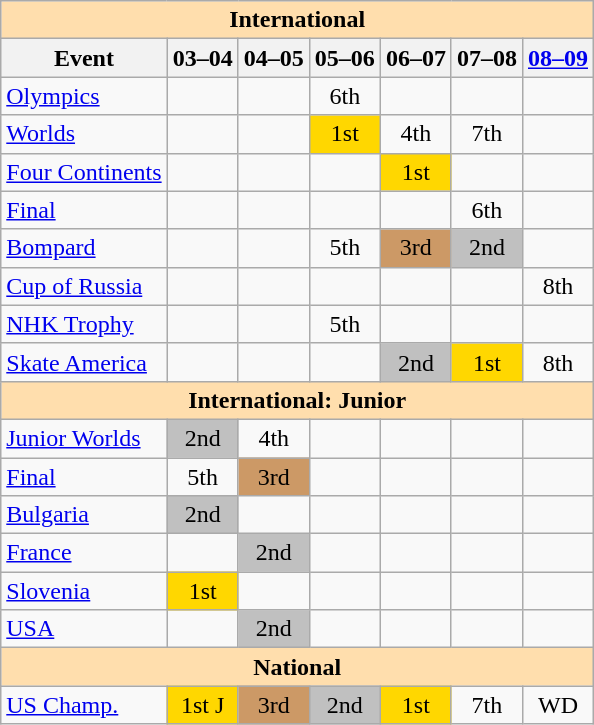<table class="wikitable" style="text-align:center">
<tr>
<th colspan="7" style="background-color: #ffdead; " align="center">International</th>
</tr>
<tr>
<th>Event</th>
<th>03–04</th>
<th>04–05</th>
<th>05–06</th>
<th>06–07</th>
<th>07–08</th>
<th><a href='#'>08–09</a></th>
</tr>
<tr>
<td align=left><a href='#'>Olympics</a></td>
<td></td>
<td></td>
<td>6th</td>
<td></td>
<td></td>
<td></td>
</tr>
<tr>
<td align=left><a href='#'>Worlds</a></td>
<td></td>
<td></td>
<td bgcolor=gold>1st</td>
<td>4th</td>
<td>7th</td>
<td></td>
</tr>
<tr>
<td align=left><a href='#'>Four Continents</a></td>
<td></td>
<td></td>
<td></td>
<td bgcolor=gold>1st</td>
<td></td>
<td></td>
</tr>
<tr>
<td align=left> <a href='#'>Final</a></td>
<td></td>
<td></td>
<td></td>
<td></td>
<td>6th</td>
<td></td>
</tr>
<tr>
<td align=left> <a href='#'>Bompard</a></td>
<td></td>
<td></td>
<td>5th</td>
<td bgcolor=cc9966>3rd</td>
<td bgcolor=silver>2nd</td>
<td></td>
</tr>
<tr>
<td align=left> <a href='#'>Cup of Russia</a></td>
<td></td>
<td></td>
<td></td>
<td></td>
<td></td>
<td>8th</td>
</tr>
<tr>
<td align=left> <a href='#'>NHK Trophy</a></td>
<td></td>
<td></td>
<td>5th</td>
<td></td>
<td></td>
<td></td>
</tr>
<tr>
<td align=left> <a href='#'>Skate America</a></td>
<td></td>
<td></td>
<td></td>
<td bgcolor=silver>2nd</td>
<td bgcolor=gold>1st</td>
<td>8th</td>
</tr>
<tr>
<th colspan="7" style="background-color: #ffdead; " align="center">International: Junior</th>
</tr>
<tr>
<td align=left><a href='#'>Junior Worlds</a></td>
<td bgcolor="silver">2nd</td>
<td>4th</td>
<td></td>
<td></td>
<td></td>
<td></td>
</tr>
<tr>
<td align=left> <a href='#'>Final</a></td>
<td>5th</td>
<td bgcolor=cc9966>3rd</td>
<td></td>
<td></td>
<td></td>
<td></td>
</tr>
<tr>
<td align=left> <a href='#'>Bulgaria</a></td>
<td bgcolor="silver">2nd</td>
<td></td>
<td></td>
<td></td>
<td></td>
<td></td>
</tr>
<tr>
<td align=left> <a href='#'>France</a></td>
<td></td>
<td bgcolor=silver>2nd</td>
<td></td>
<td></td>
<td></td>
<td></td>
</tr>
<tr>
<td align=left> <a href='#'>Slovenia</a></td>
<td bgcolor="gold">1st</td>
<td></td>
<td></td>
<td></td>
<td></td>
<td></td>
</tr>
<tr>
<td align=left> <a href='#'>USA</a></td>
<td></td>
<td bgcolor=silver>2nd</td>
<td></td>
<td></td>
<td></td>
<td></td>
</tr>
<tr>
<th colspan="7" style="background-color: #ffdead; " align="center">National</th>
</tr>
<tr>
<td align="left"><a href='#'>US Champ.</a></td>
<td bgcolor="gold">1st J</td>
<td bgcolor="cc9966">3rd</td>
<td bgcolor="silver">2nd</td>
<td bgcolor="gold">1st</td>
<td>7th</td>
<td>WD</td>
</tr>
</table>
